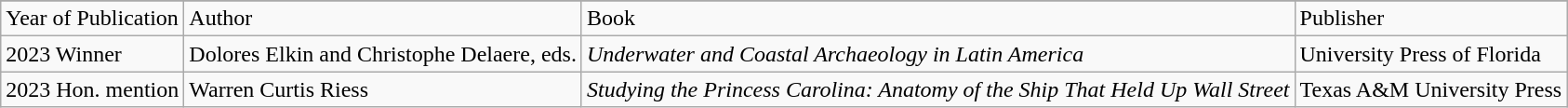<table class="wikitable">
<tr>
</tr>
<tr>
<td>Year of Publication</td>
<td>Author</td>
<td>Book</td>
<td>Publisher</td>
</tr>
<tr>
<td>2023 Winner</td>
<td>Dolores Elkin and Christophe Delaere, eds.</td>
<td><em>Underwater and Coastal Archaeology in Latin America</em></td>
<td>University Press of Florida</td>
</tr>
<tr>
<td>2023 Hon. mention</td>
<td>Warren Curtis Riess</td>
<td><em>Studying the Princess Carolina: Anatomy of the Ship That Held Up Wall Street</em></td>
<td>Texas A&M University Press</td>
</tr>
</table>
